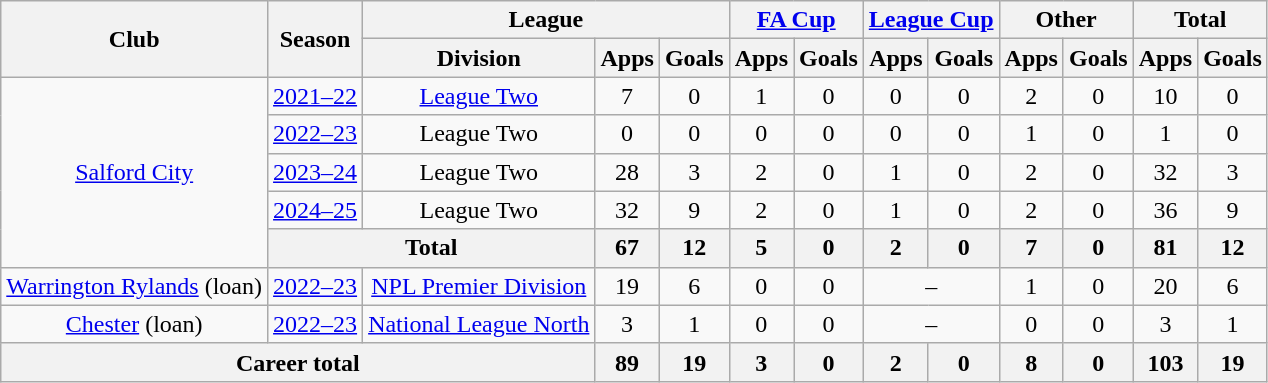<table class="wikitable" style="text-align:center">
<tr>
<th rowspan="2">Club</th>
<th rowspan="2">Season</th>
<th colspan="3">League</th>
<th colspan="2"><a href='#'>FA Cup</a></th>
<th colspan="2"><a href='#'>League Cup</a></th>
<th colspan="2">Other</th>
<th colspan="2">Total</th>
</tr>
<tr>
<th>Division</th>
<th>Apps</th>
<th>Goals</th>
<th>Apps</th>
<th>Goals</th>
<th>Apps</th>
<th>Goals</th>
<th>Apps</th>
<th>Goals</th>
<th>Apps</th>
<th>Goals</th>
</tr>
<tr>
<td rowspan="5"><a href='#'>Salford City</a></td>
<td><a href='#'>2021–22</a></td>
<td><a href='#'>League Two</a></td>
<td>7</td>
<td>0</td>
<td>1</td>
<td>0</td>
<td>0</td>
<td>0</td>
<td>2</td>
<td>0</td>
<td>10</td>
<td>0</td>
</tr>
<tr>
<td><a href='#'>2022–23</a></td>
<td>League Two</td>
<td>0</td>
<td>0</td>
<td>0</td>
<td>0</td>
<td>0</td>
<td>0</td>
<td>1</td>
<td>0</td>
<td>1</td>
<td>0</td>
</tr>
<tr>
<td><a href='#'>2023–24</a></td>
<td>League Two</td>
<td>28</td>
<td>3</td>
<td>2</td>
<td>0</td>
<td>1</td>
<td>0</td>
<td>2</td>
<td>0</td>
<td>32</td>
<td>3</td>
</tr>
<tr>
<td><a href='#'>2024–25</a></td>
<td>League Two</td>
<td>32</td>
<td>9</td>
<td>2</td>
<td>0</td>
<td>1</td>
<td>0</td>
<td>2</td>
<td>0</td>
<td>36</td>
<td>9</td>
</tr>
<tr>
<th colspan="2">Total</th>
<th>67</th>
<th>12</th>
<th>5</th>
<th>0</th>
<th>2</th>
<th>0</th>
<th>7</th>
<th>0</th>
<th>81</th>
<th>12</th>
</tr>
<tr>
<td><a href='#'>Warrington Rylands</a> (loan)</td>
<td><a href='#'>2022–23</a></td>
<td><a href='#'>NPL Premier Division</a></td>
<td>19</td>
<td>6</td>
<td>0</td>
<td>0</td>
<td colspan="2">–</td>
<td>1</td>
<td>0</td>
<td>20</td>
<td>6</td>
</tr>
<tr>
<td><a href='#'>Chester</a> (loan)</td>
<td><a href='#'>2022–23</a></td>
<td><a href='#'>National League North</a></td>
<td>3</td>
<td>1</td>
<td>0</td>
<td>0</td>
<td colspan="2">–</td>
<td>0</td>
<td>0</td>
<td>3</td>
<td>1</td>
</tr>
<tr>
<th colspan="3">Career total</th>
<th>89</th>
<th>19</th>
<th>3</th>
<th>0</th>
<th>2</th>
<th>0</th>
<th>8</th>
<th>0</th>
<th>103</th>
<th>19</th>
</tr>
</table>
